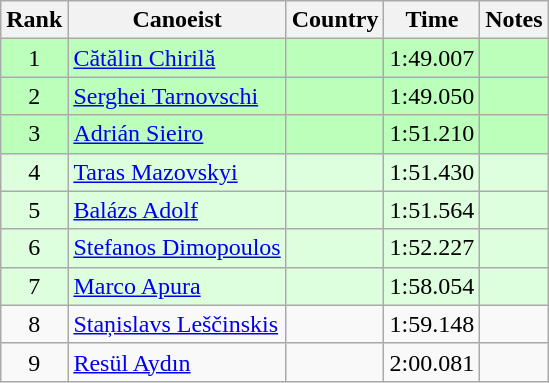<table class="wikitable" style="text-align:center">
<tr>
<th>Rank</th>
<th>Canoeist</th>
<th>Country</th>
<th>Time</th>
<th>Notes</th>
</tr>
<tr bgcolor=bbffbb>
<td>1</td>
<td align=left><a href='#'>Cătălin Chirilă</a></td>
<td align=left></td>
<td>1:49.007</td>
<td></td>
</tr>
<tr bgcolor=bbffbb>
<td>2</td>
<td align=left><a href='#'>Serghei Tarnovschi</a></td>
<td align=left></td>
<td>1:49.050</td>
<td></td>
</tr>
<tr bgcolor=bbffbb>
<td>3</td>
<td align=left><a href='#'>Adrián Sieiro</a></td>
<td align=left></td>
<td>1:51.210</td>
<td></td>
</tr>
<tr bgcolor=ddffdd>
<td>4</td>
<td align=left><a href='#'>Taras Mazovskyi</a></td>
<td align=left></td>
<td>1:51.430</td>
<td></td>
</tr>
<tr bgcolor=ddffdd>
<td>5</td>
<td align=left><a href='#'>Balázs Adolf</a></td>
<td align=left></td>
<td>1:51.564</td>
<td></td>
</tr>
<tr bgcolor=ddffdd>
<td>6</td>
<td align=left><a href='#'>Stefanos Dimopoulos</a></td>
<td align=left></td>
<td>1:52.227</td>
<td></td>
</tr>
<tr bgcolor=ddffdd>
<td>7</td>
<td align=left><a href='#'>Marco Apura</a></td>
<td align=left></td>
<td>1:58.054</td>
<td></td>
</tr>
<tr>
<td>8</td>
<td align=left><a href='#'>Staņislavs Leščinskis</a></td>
<td align=left></td>
<td>1:59.148</td>
<td></td>
</tr>
<tr>
<td>9</td>
<td align=left><a href='#'>Resül Aydın</a></td>
<td align=left></td>
<td>2:00.081</td>
<td></td>
</tr>
</table>
